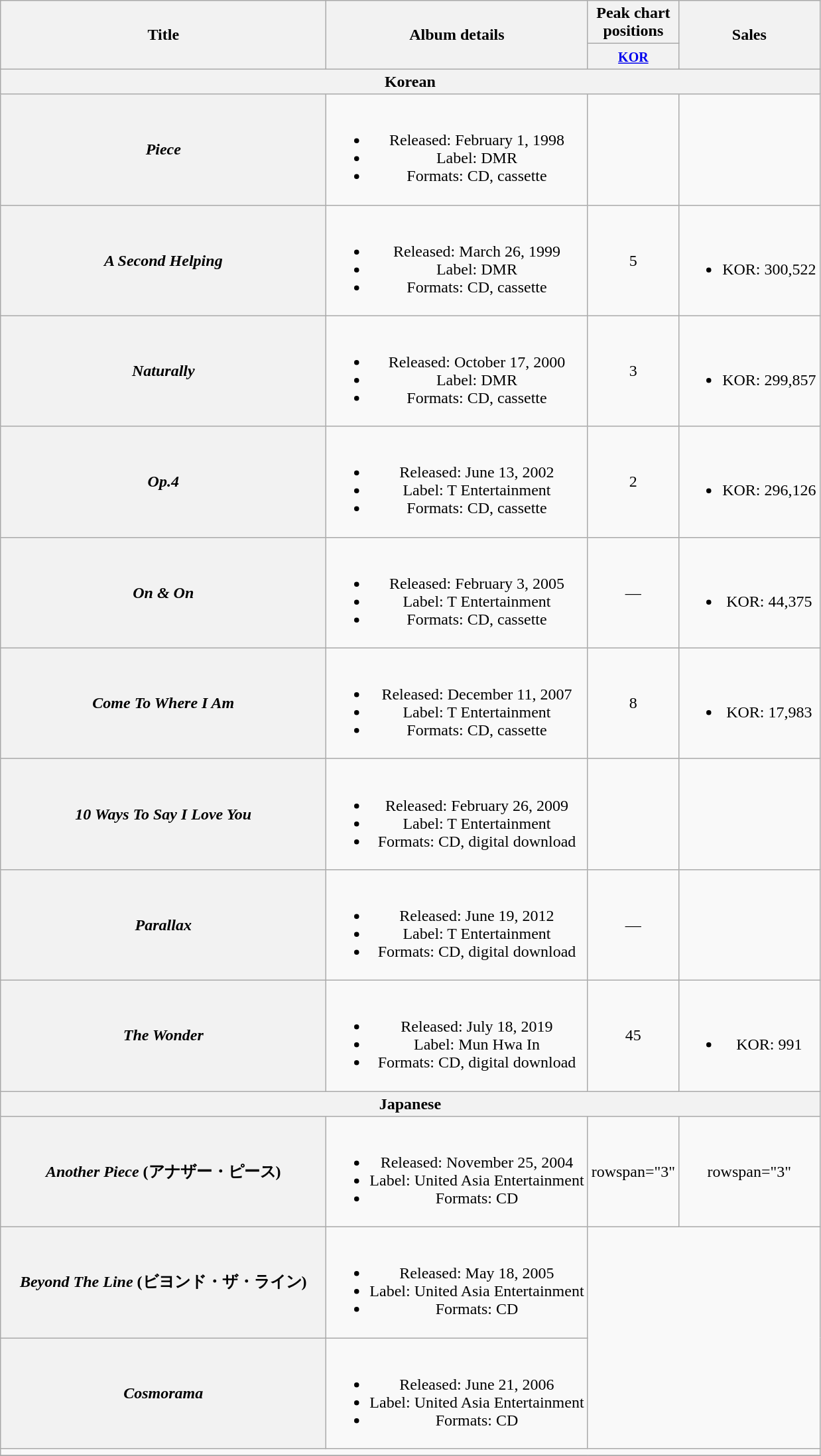<table class="wikitable plainrowheaders" style="text-align:center;">
<tr>
<th scope="col" rowspan="2" style="width:20em;">Title</th>
<th scope="col" rowspan="2">Album details</th>
<th scope="col" colspan="1" style="width:5em;">Peak chart positions</th>
<th scope="col" rowspan="2">Sales</th>
</tr>
<tr>
<th><small><a href='#'>KOR</a></small><br></th>
</tr>
<tr>
<th colspan="4">Korean</th>
</tr>
<tr>
<th scope="row"><em>Piece</em></th>
<td><br><ul><li>Released: February 1, 1998</li><li>Label: DMR</li><li>Formats: CD, cassette</li></ul></td>
<td></td>
<td></td>
</tr>
<tr>
<th scope="row"><em>A Second Helping</em></th>
<td><br><ul><li>Released: March 26, 1999</li><li>Label: DMR</li><li>Formats: CD, cassette</li></ul></td>
<td>5</td>
<td><br><ul><li>KOR: 300,522</li></ul></td>
</tr>
<tr>
<th scope="row"><em>Naturally</em></th>
<td><br><ul><li>Released: October 17, 2000</li><li>Label: DMR</li><li>Formats: CD, cassette</li></ul></td>
<td>3</td>
<td><br><ul><li>KOR: 299,857</li></ul></td>
</tr>
<tr>
<th scope="row"><em>Op.4</em></th>
<td><br><ul><li>Released: June 13, 2002</li><li>Label: T Entertainment</li><li>Formats: CD, cassette</li></ul></td>
<td>2</td>
<td><br><ul><li>KOR: 296,126</li></ul></td>
</tr>
<tr>
<th scope="row"><em>On & On</em></th>
<td><br><ul><li>Released: February 3, 2005</li><li>Label: T Entertainment</li><li>Formats: CD, cassette</li></ul></td>
<td>—</td>
<td><br><ul><li>KOR: 44,375</li></ul></td>
</tr>
<tr>
<th scope="row"><em>Come To Where I Am</em></th>
<td><br><ul><li>Released: December 11, 2007</li><li>Label: T Entertainment</li><li>Formats: CD, cassette</li></ul></td>
<td>8</td>
<td><br><ul><li>KOR: 17,983</li></ul></td>
</tr>
<tr>
<th scope="row"><em>10 Ways To Say I Love You</em></th>
<td><br><ul><li>Released: February 26, 2009</li><li>Label: T Entertainment</li><li>Formats: CD, digital download</li></ul></td>
<td></td>
<td></td>
</tr>
<tr>
<th scope="row"><em>Parallax</em></th>
<td><br><ul><li>Released: June 19, 2012</li><li>Label: T Entertainment</li><li>Formats: CD, digital download</li></ul></td>
<td>—</td>
<td></td>
</tr>
<tr>
<th scope="row"><em>The Wonder</em></th>
<td><br><ul><li>Released: July 18, 2019</li><li>Label: Mun Hwa In</li><li>Formats: CD, digital download</li></ul></td>
<td>45</td>
<td><br><ul><li>KOR: 991</li></ul></td>
</tr>
<tr>
<th colspan="4">Japanese</th>
</tr>
<tr>
<th scope="row"><em>Another Piece</em> (アナザー・ピース)</th>
<td><br><ul><li>Released: November 25, 2004</li><li>Label: United Asia Entertainment</li><li>Formats: CD</li></ul></td>
<td>rowspan="3" </td>
<td>rowspan="3" </td>
</tr>
<tr>
<th scope="row"><em>Beyond The Line</em> (ビヨンド・ザ・ライン)</th>
<td><br><ul><li>Released: May 18, 2005</li><li>Label: United Asia Entertainment</li><li>Formats: CD</li></ul></td>
</tr>
<tr>
<th scope="row"><em>Cosmorama</em></th>
<td><br><ul><li>Released: June 21, 2006</li><li>Label: United Asia Entertainment</li><li>Formats: CD</li></ul></td>
</tr>
<tr>
<td colspan="4"></td>
</tr>
<tr>
</tr>
</table>
